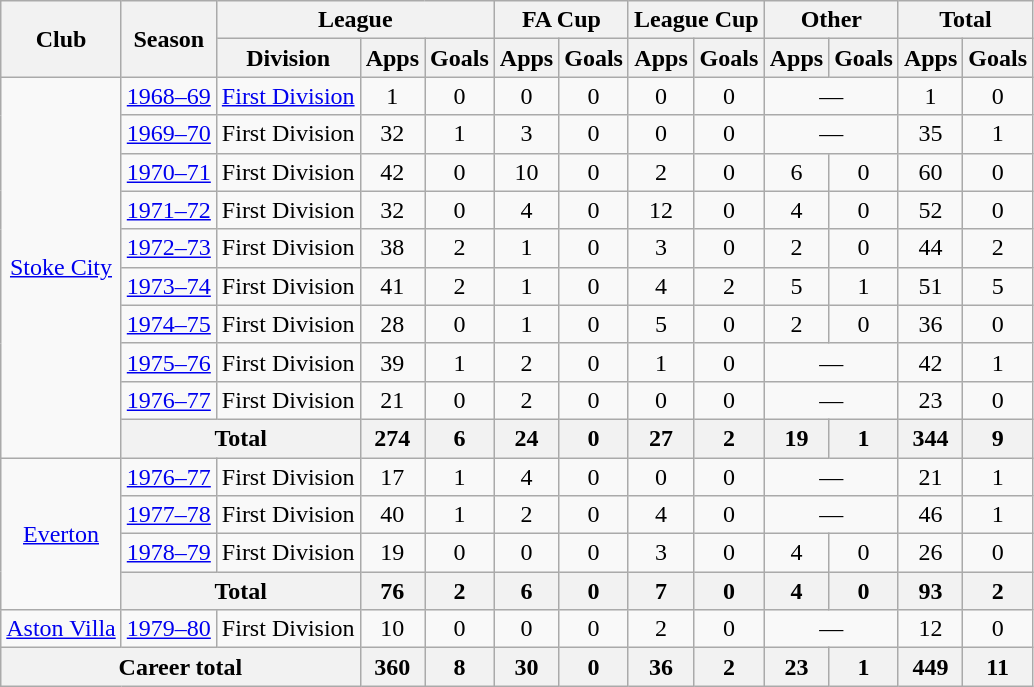<table class="wikitable" style="text-align:center">
<tr>
<th rowspan="2">Club</th>
<th rowspan="2">Season</th>
<th colspan="3">League</th>
<th colspan="2">FA Cup</th>
<th colspan="2">League Cup</th>
<th colspan="2">Other</th>
<th colspan="2">Total</th>
</tr>
<tr>
<th>Division</th>
<th>Apps</th>
<th>Goals</th>
<th>Apps</th>
<th>Goals</th>
<th>Apps</th>
<th>Goals</th>
<th>Apps</th>
<th>Goals</th>
<th>Apps</th>
<th>Goals</th>
</tr>
<tr>
<td rowspan="10"><a href='#'>Stoke City</a></td>
<td><a href='#'>1968–69</a></td>
<td><a href='#'>First Division</a></td>
<td>1</td>
<td>0</td>
<td>0</td>
<td>0</td>
<td>0</td>
<td>0</td>
<td colspan="2">—</td>
<td>1</td>
<td>0</td>
</tr>
<tr>
<td><a href='#'>1969–70</a></td>
<td>First Division</td>
<td>32</td>
<td>1</td>
<td>3</td>
<td>0</td>
<td>0</td>
<td>0</td>
<td colspan="2">—</td>
<td>35</td>
<td>1</td>
</tr>
<tr>
<td><a href='#'>1970–71</a></td>
<td>First Division</td>
<td>42</td>
<td>0</td>
<td>10</td>
<td>0</td>
<td>2</td>
<td>0</td>
<td>6</td>
<td>0</td>
<td>60</td>
<td>0</td>
</tr>
<tr>
<td><a href='#'>1971–72</a></td>
<td>First Division</td>
<td>32</td>
<td>0</td>
<td>4</td>
<td>0</td>
<td>12</td>
<td>0</td>
<td>4</td>
<td>0</td>
<td>52</td>
<td>0</td>
</tr>
<tr>
<td><a href='#'>1972–73</a></td>
<td>First Division</td>
<td>38</td>
<td>2</td>
<td>1</td>
<td>0</td>
<td>3</td>
<td>0</td>
<td>2</td>
<td>0</td>
<td>44</td>
<td>2</td>
</tr>
<tr>
<td><a href='#'>1973–74</a></td>
<td>First Division</td>
<td>41</td>
<td>2</td>
<td>1</td>
<td>0</td>
<td>4</td>
<td>2</td>
<td>5</td>
<td>1</td>
<td>51</td>
<td>5</td>
</tr>
<tr>
<td><a href='#'>1974–75</a></td>
<td>First Division</td>
<td>28</td>
<td>0</td>
<td>1</td>
<td>0</td>
<td>5</td>
<td>0</td>
<td>2</td>
<td>0</td>
<td>36</td>
<td>0</td>
</tr>
<tr>
<td><a href='#'>1975–76</a></td>
<td>First Division</td>
<td>39</td>
<td>1</td>
<td>2</td>
<td>0</td>
<td>1</td>
<td>0</td>
<td colspan="2">—</td>
<td>42</td>
<td>1</td>
</tr>
<tr>
<td><a href='#'>1976–77</a></td>
<td>First Division</td>
<td>21</td>
<td>0</td>
<td>2</td>
<td>0</td>
<td>0</td>
<td>0</td>
<td colspan="2">—</td>
<td>23</td>
<td>0</td>
</tr>
<tr>
<th colspan="2">Total</th>
<th>274</th>
<th>6</th>
<th>24</th>
<th>0</th>
<th>27</th>
<th>2</th>
<th>19</th>
<th>1</th>
<th>344</th>
<th>9</th>
</tr>
<tr>
<td rowspan="4"><a href='#'>Everton</a></td>
<td><a href='#'>1976–77</a></td>
<td>First Division</td>
<td>17</td>
<td>1</td>
<td>4</td>
<td>0</td>
<td>0</td>
<td>0</td>
<td colspan="2">—</td>
<td>21</td>
<td>1</td>
</tr>
<tr>
<td><a href='#'>1977–78</a></td>
<td>First Division</td>
<td>40</td>
<td>1</td>
<td>2</td>
<td>0</td>
<td>4</td>
<td>0</td>
<td colspan="2">—</td>
<td>46</td>
<td>1</td>
</tr>
<tr>
<td><a href='#'>1978–79</a></td>
<td>First Division</td>
<td>19</td>
<td>0</td>
<td>0</td>
<td>0</td>
<td>3</td>
<td>0</td>
<td>4</td>
<td>0</td>
<td>26</td>
<td>0</td>
</tr>
<tr>
<th colspan="2">Total</th>
<th>76</th>
<th>2</th>
<th>6</th>
<th>0</th>
<th>7</th>
<th>0</th>
<th>4</th>
<th>0</th>
<th>93</th>
<th>2</th>
</tr>
<tr>
<td><a href='#'>Aston Villa</a></td>
<td><a href='#'>1979–80</a></td>
<td>First Division</td>
<td>10</td>
<td>0</td>
<td>0</td>
<td>0</td>
<td>2</td>
<td>0</td>
<td colspan="2">—</td>
<td>12</td>
<td>0</td>
</tr>
<tr>
<th colspan="3">Career total</th>
<th>360</th>
<th>8</th>
<th>30</th>
<th>0</th>
<th>36</th>
<th>2</th>
<th>23</th>
<th>1</th>
<th>449</th>
<th>11</th>
</tr>
</table>
